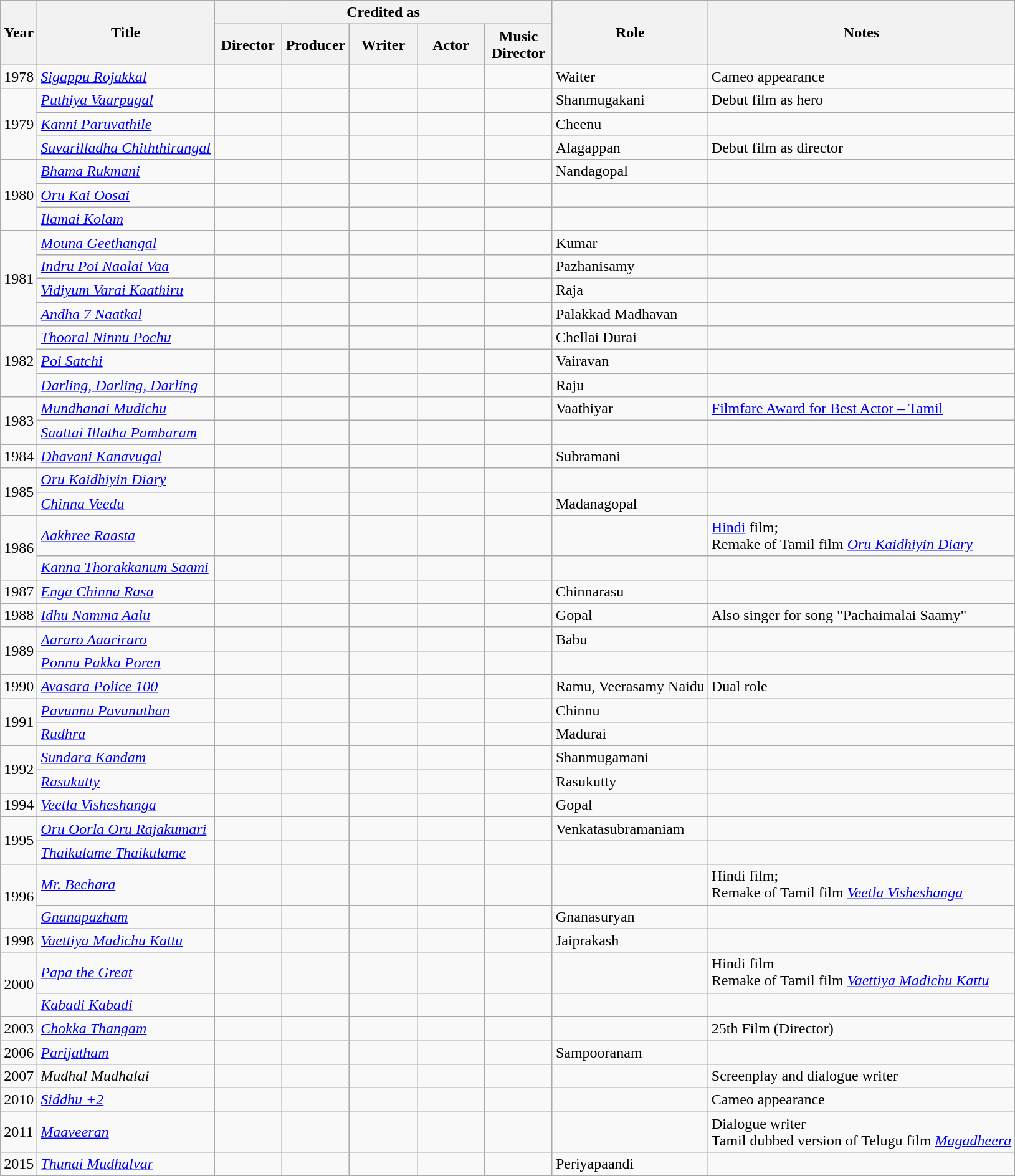<table class="wikitable sortable">
<tr>
<th rowspan=2>Year</th>
<th rowspan=2>Title</th>
<th colspan=5>Credited as</th>
<th rowspan="2">Role</th>
<th rowspan=2>Notes</th>
</tr>
<tr>
<th width=65>Director</th>
<th width=65>Producer</th>
<th width=65>Writer</th>
<th width=65>Actor</th>
<th width=65>Music Director</th>
</tr>
<tr>
<td>1978</td>
<td><em><a href='#'>Sigappu Rojakkal</a></em></td>
<td></td>
<td></td>
<td style="text-align:center;"></td>
<td style="text-align:center;"></td>
<td></td>
<td>Waiter</td>
<td>Cameo appearance</td>
</tr>
<tr>
<td rowspan=3>1979</td>
<td><em><a href='#'>Puthiya Vaarpugal</a></em></td>
<td></td>
<td></td>
<td style="text-align:center;"></td>
<td style="text-align:center;"></td>
<td></td>
<td>Shanmugakani</td>
<td>Debut film as hero</td>
</tr>
<tr>
<td><em><a href='#'>Kanni Paruvathile</a></em></td>
<td></td>
<td></td>
<td style="text-align:center;"></td>
<td style="text-align:center;"></td>
<td></td>
<td>Cheenu</td>
<td></td>
</tr>
<tr>
<td><em><a href='#'>Suvarilladha Chiththirangal</a></em></td>
<td style="text-align:center;"></td>
<td></td>
<td style="text-align:center;"></td>
<td style="text-align:center;"></td>
<td></td>
<td>Alagappan</td>
<td>Debut film as director</td>
</tr>
<tr>
<td rowspan="3">1980</td>
<td><em><a href='#'>Bhama Rukmani</a></em></td>
<td></td>
<td></td>
<td style="text-align:center;"></td>
<td style="text-align:center;"></td>
<td></td>
<td>Nandagopal</td>
<td></td>
</tr>
<tr>
<td><em><a href='#'>Oru Kai Oosai</a></em></td>
<td style="text-align:center;"></td>
<td style="text-align:center;"></td>
<td style="text-align:center;"></td>
<td style="text-align:center;"></td>
<td></td>
<td></td>
<td></td>
</tr>
<tr>
<td><em><a href='#'>Ilamai Kolam</a></em></td>
<td></td>
<td></td>
<td style="text-align:center;"></td>
<td></td>
<td></td>
<td></td>
<td></td>
</tr>
<tr>
<td rowspan="4">1981</td>
<td><em><a href='#'>Mouna Geethangal</a></em></td>
<td style="text-align:center;"></td>
<td></td>
<td style="text-align:center;"></td>
<td style="text-align:center;"></td>
<td></td>
<td>Kumar</td>
<td></td>
</tr>
<tr>
<td><em><a href='#'>Indru Poi Naalai Vaa</a></em></td>
<td style="text-align:center;"></td>
<td></td>
<td style="text-align:center;"></td>
<td style="text-align:center;"></td>
<td></td>
<td>Pazhanisamy</td>
<td></td>
</tr>
<tr>
<td><em><a href='#'>Vidiyum Varai Kaathiru</a></em></td>
<td style="text-align:center;"></td>
<td></td>
<td style="text-align:center;"></td>
<td style="text-align:center;"></td>
<td></td>
<td>Raja</td>
<td></td>
</tr>
<tr>
<td><em><a href='#'>Andha 7 Naatkal</a></em></td>
<td style="text-align:center;"></td>
<td></td>
<td style="text-align:center;"></td>
<td style="text-align:center;"></td>
<td></td>
<td>Palakkad Madhavan</td>
<td></td>
</tr>
<tr>
<td rowspan=3>1982</td>
<td><em><a href='#'>Thooral Ninnu Pochu</a></em></td>
<td style="text-align:center;"></td>
<td></td>
<td style="text-align:center;"></td>
<td style="text-align:center;"></td>
<td></td>
<td>Chellai Durai</td>
<td></td>
</tr>
<tr>
<td><em><a href='#'>Poi Satchi</a></em></td>
<td style="text-align:center;"></td>
<td></td>
<td style="text-align:center;"></td>
<td style="text-align:center;"></td>
<td></td>
<td>Vairavan</td>
<td></td>
</tr>
<tr>
<td><em><a href='#'>Darling, Darling, Darling</a></em></td>
<td style="text-align:center;"></td>
<td></td>
<td style="text-align:center;"></td>
<td style="text-align:center;"></td>
<td></td>
<td>Raju</td>
<td></td>
</tr>
<tr>
<td rowspan="2">1983</td>
<td><em><a href='#'>Mundhanai Mudichu</a></em></td>
<td style="text-align:center;"></td>
<td></td>
<td style="text-align:center;"></td>
<td style="text-align:center;"></td>
<td></td>
<td>Vaathiyar</td>
<td><a href='#'>Filmfare Award for Best Actor – Tamil</a></td>
</tr>
<tr>
<td><em><a href='#'>Saattai Illatha Pambaram</a></em></td>
<td></td>
<td></td>
<td style="text-align:center;"></td>
<td></td>
<td></td>
<td></td>
<td></td>
</tr>
<tr>
<td>1984</td>
<td><em><a href='#'>Dhavani Kanavugal</a></em></td>
<td style="text-align:center;"></td>
<td style="text-align:center;"></td>
<td style="text-align:center;"></td>
<td style="text-align:center;"></td>
<td></td>
<td>Subramani</td>
<td></td>
</tr>
<tr>
<td rowspan="2">1985</td>
<td><em><a href='#'>Oru Kaidhiyin Diary</a></em></td>
<td></td>
<td></td>
<td style="text-align:center;"></td>
<td></td>
<td></td>
<td></td>
<td></td>
</tr>
<tr>
<td><em><a href='#'>Chinna Veedu</a></em></td>
<td style="text-align:center;"></td>
<td></td>
<td style="text-align:center;"></td>
<td style="text-align:center;"></td>
<td></td>
<td>Madanagopal</td>
<td></td>
</tr>
<tr>
<td rowspan="2">1986</td>
<td><em><a href='#'>Aakhree Raasta</a></em></td>
<td style="text-align:center;"></td>
<td></td>
<td style="text-align:center;"></td>
<td></td>
<td></td>
<td></td>
<td><a href='#'>Hindi</a> film;<br>Remake of Tamil film <em><a href='#'>Oru Kaidhiyin Diary</a></em></td>
</tr>
<tr>
<td><em><a href='#'>Kanna Thorakkanum Saami</a></em></td>
<td></td>
<td></td>
<td style="text-align:center;"></td>
<td></td>
<td></td>
<td></td>
<td></td>
</tr>
<tr>
<td>1987</td>
<td><em><a href='#'>Enga Chinna Rasa</a></em></td>
<td style="text-align:center;"></td>
<td></td>
<td style="text-align:center;"></td>
<td style="text-align:center;"></td>
<td></td>
<td>Chinnarasu</td>
<td></td>
</tr>
<tr>
<td>1988</td>
<td><em><a href='#'>Idhu Namma Aalu</a></em></td>
<td></td>
<td></td>
<td style="text-align:center;"></td>
<td style="text-align:center;"></td>
<td style="text-align:center;"></td>
<td>Gopal</td>
<td>Also singer for song "Pachaimalai Saamy"</td>
</tr>
<tr>
<td rowspan="2">1989</td>
<td><em><a href='#'>Aararo Aaariraro</a></em></td>
<td style="text-align:center;"></td>
<td style="text-align:center;"></td>
<td style="text-align:center;"></td>
<td style="text-align:center;"></td>
<td style="text-align:center;"></td>
<td>Babu</td>
<td></td>
</tr>
<tr>
<td><em><a href='#'>Ponnu Pakka Poren</a></em></td>
<td></td>
<td></td>
<td style="text-align:center;"></td>
<td></td>
<td style="text-align:center;"></td>
<td></td>
<td></td>
</tr>
<tr>
<td>1990</td>
<td><em><a href='#'>Avasara Police 100</a></em></td>
<td style="text-align:center;"></td>
<td></td>
<td style="text-align:center;"></td>
<td style="text-align:center;"></td>
<td></td>
<td>Ramu, Veerasamy Naidu</td>
<td>Dual role</td>
</tr>
<tr>
<td rowspan="2">1991</td>
<td><em><a href='#'>Pavunnu Pavunuthan</a></em></td>
<td style="text-align:center;"></td>
<td></td>
<td style="text-align:center;"></td>
<td style="text-align:center;"></td>
<td style="text-align:center;"></td>
<td>Chinnu</td>
<td></td>
</tr>
<tr>
<td><em><a href='#'>Rudhra</a></em></td>
<td></td>
<td></td>
<td style="text-align:center;"></td>
<td style="text-align:center;"></td>
<td></td>
<td>Madurai</td>
<td></td>
</tr>
<tr>
<td rowspan="2">1992</td>
<td><em><a href='#'>Sundara Kandam</a></em></td>
<td style="text-align:center;"></td>
<td style="text-align:center;"></td>
<td style="text-align:center;"></td>
<td style="text-align:center;"></td>
<td></td>
<td>Shanmugamani</td>
<td></td>
</tr>
<tr>
<td><em><a href='#'>Rasukutty</a></em></td>
<td style="text-align:center;"></td>
<td></td>
<td style="text-align:center;"></td>
<td style="text-align:center;"></td>
<td></td>
<td>Rasukutty</td>
<td></td>
</tr>
<tr>
<td>1994</td>
<td><em><a href='#'>Veetla Visheshanga</a></em></td>
<td style="text-align:center;"></td>
<td></td>
<td style="text-align:center;"></td>
<td style="text-align:center;"></td>
<td></td>
<td>Gopal</td>
<td></td>
</tr>
<tr>
<td rowspan="2">1995</td>
<td><em><a href='#'>Oru Oorla Oru Rajakumari</a></em></td>
<td style="text-align:center;"></td>
<td></td>
<td style="text-align:center;"></td>
<td style="text-align:center;"></td>
<td></td>
<td>Venkatasubramaniam</td>
<td></td>
</tr>
<tr>
<td><em><a href='#'>Thaikulame Thaikulame</a></em></td>
<td></td>
<td></td>
<td style="text-align:center;"></td>
<td></td>
<td></td>
<td></td>
<td></td>
</tr>
<tr>
<td rowspan="2">1996</td>
<td><em><a href='#'>Mr. Bechara</a></em></td>
<td style="text-align:center;"></td>
<td></td>
<td style="text-align:center;"></td>
<td></td>
<td></td>
<td></td>
<td>Hindi film;<br>Remake of Tamil film <em><a href='#'>Veetla Visheshanga</a></em></td>
</tr>
<tr>
<td><em><a href='#'>Gnanapazham</a></em></td>
<td></td>
<td></td>
<td style="text-align:center;"></td>
<td style="text-align:center;"></td>
<td style="text-align:center;"></td>
<td>Gnanasuryan</td>
<td></td>
</tr>
<tr>
<td>1998</td>
<td><em><a href='#'>Vaettiya Madichu Kattu</a></em></td>
<td style="text-align:center;"></td>
<td style="text-align:center;"></td>
<td style="text-align:center;"></td>
<td style="text-align:center;"></td>
<td></td>
<td>Jaiprakash</td>
<td></td>
</tr>
<tr>
<td rowspan="2">2000</td>
<td><em><a href='#'>Papa the Great</a></em></td>
<td style="text-align:center;"></td>
<td></td>
<td style="text-align:center;"></td>
<td></td>
<td></td>
<td></td>
<td>Hindi film<br>Remake of Tamil film <em><a href='#'>Vaettiya Madichu Kattu</a></em></td>
</tr>
<tr>
<td><em><a href='#'>Kabadi Kabadi</a></em></td>
<td></td>
<td></td>
<td style="text-align:center;"></td>
<td></td>
<td></td>
<td></td>
<td></td>
</tr>
<tr>
<td>2003</td>
<td><em><a href='#'>Chokka Thangam</a></em></td>
<td style="text-align:center;"></td>
<td></td>
<td style="text-align:center;"></td>
<td></td>
<td></td>
<td></td>
<td>25th Film (Director)</td>
</tr>
<tr>
<td>2006</td>
<td><em><a href='#'>Parijatham</a></em></td>
<td style="text-align:center;"></td>
<td style="text-align:center;"></td>
<td style="text-align:center;"></td>
<td style="text-align:center;"></td>
<td></td>
<td>Sampooranam</td>
<td></td>
</tr>
<tr>
<td>2007</td>
<td><em>Mudhal Mudhalai</em></td>
<td></td>
<td></td>
<td style="text-align:center;"></td>
<td style="text-align:center;"></td>
<td></td>
<td></td>
<td>Screenplay and dialogue writer</td>
</tr>
<tr>
<td>2010</td>
<td><em><a href='#'>Siddhu +2</a></em></td>
<td style="text-align:center;"></td>
<td style="text-align:center;"></td>
<td style="text-align:center;"></td>
<td style="text-align:center;"></td>
<td></td>
<td></td>
<td>Cameo appearance</td>
</tr>
<tr>
<td>2011</td>
<td><em><a href='#'>Maaveeran</a></em></td>
<td></td>
<td></td>
<td style="text-align:center;"></td>
<td></td>
<td></td>
<td></td>
<td>Dialogue writer<br>Tamil dubbed version of Telugu film <em><a href='#'>Magadheera</a></em></td>
</tr>
<tr>
<td>2015</td>
<td><em><a href='#'>Thunai Mudhalvar</a></em></td>
<td></td>
<td></td>
<td style="text-align:center;"></td>
<td style="text-align:center;"></td>
<td></td>
<td>Periyapaandi</td>
<td></td>
</tr>
<tr>
</tr>
</table>
